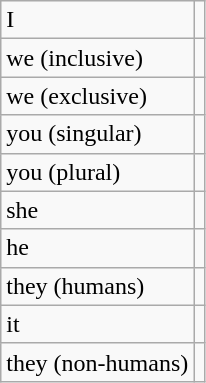<table class="wikitable">
<tr>
<td>I</td>
<td></td>
</tr>
<tr>
<td>we (inclusive)</td>
<td><br></td>
</tr>
<tr>
<td>we (exclusive)</td>
<td></td>
</tr>
<tr>
<td>you (singular)</td>
<td><br></td>
</tr>
<tr>
<td>you (plural)</td>
<td></td>
</tr>
<tr>
<td>she</td>
<td></td>
</tr>
<tr>
<td>he</td>
<td></td>
</tr>
<tr>
<td>they (humans)</td>
<td></td>
</tr>
<tr>
<td>it</td>
<td></td>
</tr>
<tr>
<td>they (non-humans)</td>
<td><br></td>
</tr>
</table>
